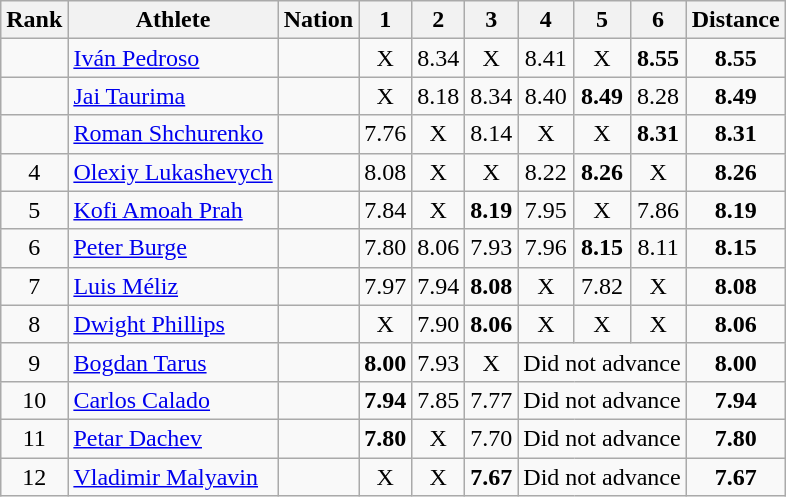<table class="wikitable sortable" style="text-align:center">
<tr>
<th>Rank</th>
<th>Athlete</th>
<th>Nation</th>
<th>1</th>
<th>2</th>
<th>3</th>
<th>4</th>
<th>5</th>
<th>6</th>
<th>Distance</th>
</tr>
<tr>
<td></td>
<td align="left"><a href='#'>Iván Pedroso</a></td>
<td align="left"></td>
<td data-sort-value=1.00>X</td>
<td>8.34</td>
<td data-sort-value=1.00>X</td>
<td>8.41</td>
<td data-sort-value=1.00>X</td>
<td><strong>8.55</strong></td>
<td><strong>8.55</strong></td>
</tr>
<tr>
<td></td>
<td align="left"><a href='#'>Jai Taurima</a></td>
<td align="left"></td>
<td data-sort-value=1.00>X</td>
<td>8.18</td>
<td>8.34</td>
<td>8.40</td>
<td><strong>8.49</strong> </td>
<td>8.28</td>
<td><strong>8.49</strong></td>
</tr>
<tr>
<td></td>
<td align="left"><a href='#'>Roman Shchurenko</a></td>
<td align="left"></td>
<td>7.76</td>
<td data-sort-value=1.00>X</td>
<td>8.14</td>
<td data-sort-value=1.00>X</td>
<td data-sort-value=1.00>X</td>
<td><strong>8.31</strong></td>
<td><strong>8.31</strong></td>
</tr>
<tr>
<td>4</td>
<td align="left"><a href='#'>Olexiy Lukashevych</a></td>
<td align="left"></td>
<td>8.08</td>
<td data-sort-value=1.00>X</td>
<td data-sort-value=1.00>X</td>
<td>8.22</td>
<td><strong>8.26</strong></td>
<td data-sort-value="1.00">X</td>
<td><strong>8.26</strong></td>
</tr>
<tr>
<td>5</td>
<td align="left"><a href='#'>Kofi Amoah Prah</a></td>
<td align="left"></td>
<td>7.84</td>
<td data-sort-value=1.00>X</td>
<td><strong>8.19</strong></td>
<td>7.95</td>
<td data-sort-value=1.00>X</td>
<td>7.86</td>
<td><strong>8.19</strong></td>
</tr>
<tr>
<td>6</td>
<td align="left"><a href='#'>Peter Burge</a></td>
<td align="left"></td>
<td>7.80</td>
<td>8.06</td>
<td>7.93</td>
<td>7.96</td>
<td><strong>8.15</strong></td>
<td>8.11</td>
<td><strong>8.15</strong></td>
</tr>
<tr>
<td>7</td>
<td align="left"><a href='#'>Luis Méliz</a></td>
<td align="left"></td>
<td>7.97</td>
<td>7.94</td>
<td><strong>8.08</strong></td>
<td data-sort-value="1.00">X</td>
<td>7.82</td>
<td data-sort-value=1.00>X</td>
<td><strong>8.08</strong></td>
</tr>
<tr>
<td>8</td>
<td align="left"><a href='#'>Dwight Phillips</a></td>
<td align="left"></td>
<td data-sort-value=1.00>X</td>
<td>7.90</td>
<td><strong>8.06</strong></td>
<td data-sort-value="1.00">X</td>
<td data-sort-value=1.00>X</td>
<td data-sort-value=1.00>X</td>
<td><strong>8.06</strong></td>
</tr>
<tr>
<td>9</td>
<td align="left"><a href='#'>Bogdan Tarus</a></td>
<td align="left"></td>
<td><strong>8.00</strong></td>
<td>7.93</td>
<td data-sort-value=1.00>X</td>
<td colspan="3" data-sort-value=0.00>Did not advance</td>
<td><strong>8.00</strong></td>
</tr>
<tr>
<td>10</td>
<td align="left"><a href='#'>Carlos Calado</a></td>
<td align="left"></td>
<td><strong>7.94</strong></td>
<td>7.85</td>
<td>7.77</td>
<td colspan="3" data-sort-value=0.00>Did not advance</td>
<td><strong>7.94</strong></td>
</tr>
<tr>
<td>11</td>
<td align="left"><a href='#'>Petar Dachev</a></td>
<td align="left"></td>
<td><strong>7.80</strong></td>
<td data-sort-value="1.00">X</td>
<td>7.70</td>
<td colspan="3" data-sort-value=0.00>Did not advance</td>
<td><strong>7.80</strong></td>
</tr>
<tr>
<td>12</td>
<td align="left"><a href='#'>Vladimir Malyavin</a></td>
<td align="left"></td>
<td data-sort-value=1.00>X</td>
<td data-sort-value=1.00>X</td>
<td><strong>7.67</strong></td>
<td colspan="3" data-sort-value="0.00">Did not advance</td>
<td><strong>7.67</strong></td>
</tr>
</table>
